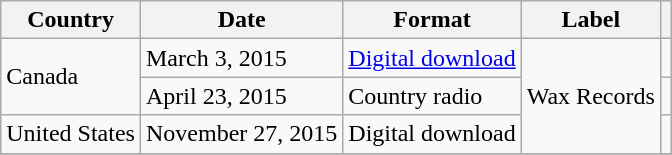<table class="wikitable">
<tr>
<th>Country</th>
<th>Date</th>
<th>Format</th>
<th>Label</th>
<th></th>
</tr>
<tr>
<td rowspan="2">Canada</td>
<td>March 3, 2015</td>
<td><a href='#'>Digital download</a></td>
<td rowspan="3">Wax Records</td>
<td></td>
</tr>
<tr>
<td>April 23, 2015</td>
<td>Country radio</td>
<td></td>
</tr>
<tr>
<td>United States</td>
<td>November 27, 2015</td>
<td>Digital download</td>
<td></td>
</tr>
<tr>
</tr>
</table>
